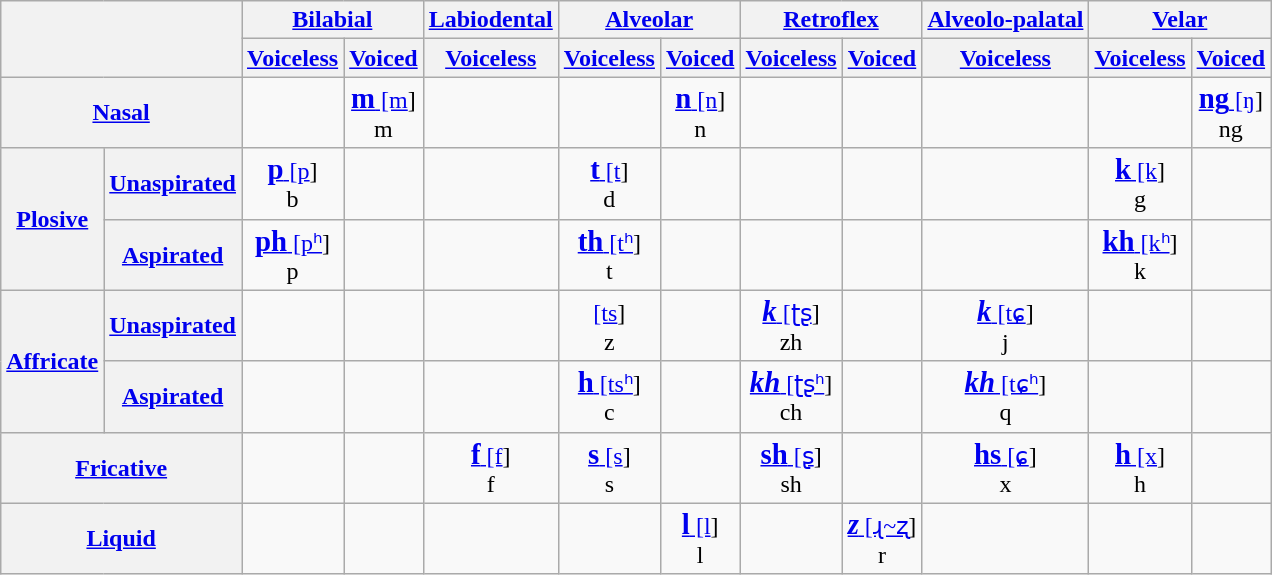<table class=wikitable style="text-align:center;">
<tr>
<th rowspan=2 colspan=2></th>
<th colspan=2><a href='#'>Bilabial</a></th>
<th><a href='#'>Labiodental</a></th>
<th colspan=2><a href='#'>Alveolar</a></th>
<th colspan=2><a href='#'>Retroflex</a></th>
<th><a href='#'>Alveolo-palatal</a></th>
<th colspan=2><a href='#'>Velar</a></th>
</tr>
<tr>
<th><a href='#'>Voiceless</a></th>
<th><a href='#'>Voiced</a></th>
<th><a href='#'>Voiceless</a></th>
<th><a href='#'>Voiceless</a></th>
<th><a href='#'>Voiced</a></th>
<th><a href='#'>Voiceless</a></th>
<th><a href='#'>Voiced</a></th>
<th><a href='#'>Voiceless</a></th>
<th><a href='#'>Voiceless</a></th>
<th><a href='#'>Voiced</a></th>
</tr>
<tr>
<th colspan=2><a href='#'>Nasal</a></th>
<td></td>
<td><a href='#'><strong><big>m</big></strong> [m</a>]<br> m</td>
<td></td>
<td></td>
<td><a href='#'><strong><big>n</big></strong> [n</a>]<br> n</td>
<td></td>
<td></td>
<td></td>
<td></td>
<td><a href='#'><strong><big>ng</big></strong> [ŋ</a>]<br> ng</td>
</tr>
<tr>
<th rowspan=2><a href='#'>Plosive</a></th>
<th><a href='#'>Unaspirated</a></th>
<td><a href='#'><strong><big>p</big></strong> [p</a>]<br> b</td>
<td></td>
<td></td>
<td><a href='#'><strong><big>t</big></strong> [t</a>]<br> d</td>
<td></td>
<td></td>
<td></td>
<td></td>
<td><a href='#'><strong><big>k</big></strong> [k</a>]<br> g</td>
<td></td>
</tr>
<tr>
<th><a href='#'>Aspirated</a></th>
<td><a href='#'><strong><big>ph</big></strong> [pʰ</a>]<br> p</td>
<td></td>
<td></td>
<td><a href='#'><strong><big>th</big></strong> [tʰ</a>]<br> t</td>
<td></td>
<td></td>
<td></td>
<td></td>
<td><a href='#'><strong><big>kh</big></strong> [kʰ</a>]<br> k</td>
<td></td>
</tr>
<tr>
<th rowspan=2><a href='#'>Affricate</a></th>
<th><a href='#'>Unaspirated</a></th>
<td></td>
<td></td>
<td></td>
<td><a href='#'><strong><big></big></strong> [ts</a>]<br> z</td>
<td></td>
<td><a href='#'><strong><big><em>k</em></big></strong> [ʈʂ</a>]<br> zh</td>
<td></td>
<td><a href='#'><strong><big><em>k</em></big></strong> [tɕ</a>]<br> j</td>
<td></td>
</tr>
<tr>
<th><a href='#'>Aspirated</a></th>
<td></td>
<td></td>
<td></td>
<td><a href='#'><strong><big>h</big></strong> [tsʰ</a>]<br> c</td>
<td></td>
<td><a href='#'><strong><big><em>kh</em></big></strong> [ʈʂʰ</a>]<br> ch</td>
<td></td>
<td><a href='#'><strong><big><em>kh</em></big></strong> [tɕʰ</a>]<br> q</td>
<td></td>
<td></td>
</tr>
<tr>
<th colspan=2><a href='#'>Fricative</a></th>
<td></td>
<td></td>
<td><a href='#'><strong><big>f</big></strong> [f</a>]<br> f</td>
<td><a href='#'><strong><big>s</big></strong> [s</a>]<br> s</td>
<td></td>
<td><a href='#'><strong><big>sh</big></strong> [ʂ</a>]<br> sh</td>
<td></td>
<td><a href='#'><strong><big>hs</big></strong> [ɕ</a>]<br> x</td>
<td><a href='#'><strong><big>h</big></strong> [x</a>]<br> h</td>
<td></td>
</tr>
<tr>
<th colspan=2><a href='#'>Liquid</a></th>
<td></td>
<td></td>
<td></td>
<td></td>
<td><a href='#'><strong><big>l</big></strong> [l</a>]<br> l</td>
<td></td>
<td><a href='#'><strong><big><em>z</em></big></strong> [ɻ~ʐ</a>]<br> r</td>
<td></td>
<td></td>
</tr>
</table>
